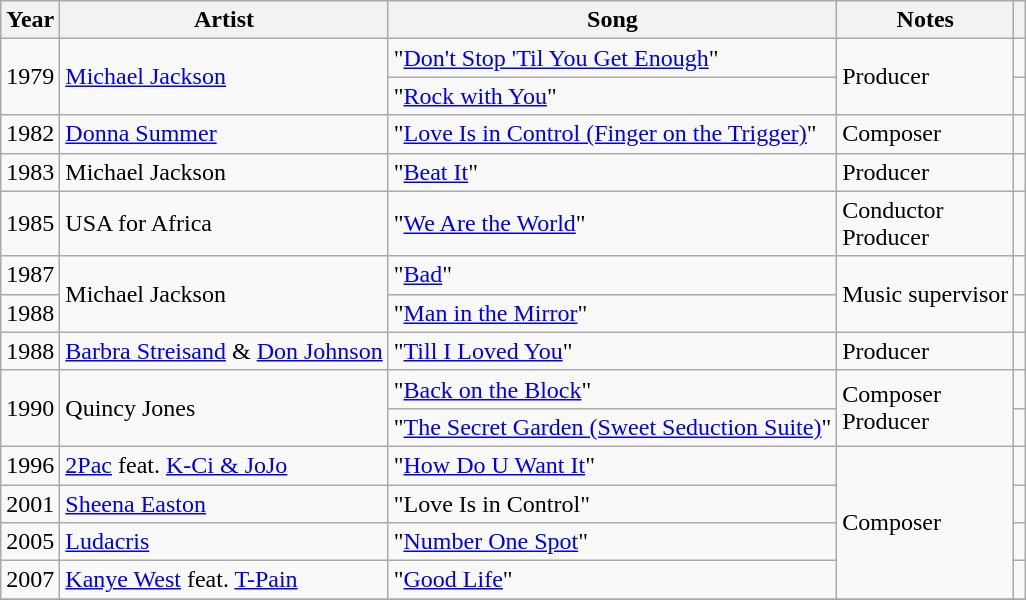<table class="wikitable sortable plainrowheaders">
<tr>
<th scope="col">Year</th>
<th scope="col">Artist</th>
<th scope="col">Song</th>
<th scope="col" class="unsortable">Notes</th>
<th scope="col" class="unsortable"></th>
</tr>
<tr>
<td rowspan=2>1979</td>
<td rowspan="2"><a href='#'>Michael Jackson</a></td>
<td>"<a href='#'>Don't Stop 'Til You Get Enough</a>"</td>
<td rowspan="2">Producer</td>
<td></td>
</tr>
<tr>
<td>"<a href='#'>Rock with You</a>"</td>
<td></td>
</tr>
<tr>
<td>1982</td>
<td><a href='#'>Donna Summer</a></td>
<td>"<a href='#'>Love Is in Control (Finger on the Trigger)</a>"</td>
<td>Composer</td>
<td></td>
</tr>
<tr>
<td>1983</td>
<td>Michael Jackson</td>
<td>"<a href='#'>Beat It</a>"</td>
<td>Producer</td>
<td></td>
</tr>
<tr>
<td>1985</td>
<td>USA for Africa</td>
<td>"<a href='#'>We Are the World</a>"</td>
<td>Conductor<br>Producer</td>
<td></td>
</tr>
<tr>
<td>1987</td>
<td rowspan="2">Michael Jackson</td>
<td>"<a href='#'>Bad</a>"</td>
<td rowspan="2">Music supervisor</td>
<td></td>
</tr>
<tr>
<td>1988</td>
<td>"<a href='#'>Man in the Mirror</a>"</td>
<td></td>
</tr>
<tr>
<td>1988</td>
<td><a href='#'>Barbra Streisand</a> & <a href='#'>Don Johnson</a></td>
<td>"<a href='#'>Till I Loved You</a>"</td>
<td>Producer</td>
<td></td>
</tr>
<tr>
<td rowspan=2>1990</td>
<td rowspan="2">Quincy Jones</td>
<td>"<a href='#'>Back on the Block</a>"</td>
<td rowspan="2">Composer<br>Producer</td>
<td></td>
</tr>
<tr>
<td>"<a href='#'>The Secret Garden (Sweet Seduction Suite)</a>"</td>
<td></td>
</tr>
<tr>
<td>1996</td>
<td><a href='#'>2Pac</a> feat. <a href='#'>K-Ci & JoJo</a></td>
<td>"<a href='#'>How Do U Want It</a>"</td>
<td rowspan="4">Composer</td>
<td></td>
</tr>
<tr>
<td>2001</td>
<td><a href='#'>Sheena Easton</a></td>
<td>"Love Is in Control"</td>
<td></td>
</tr>
<tr>
<td>2005</td>
<td><a href='#'>Ludacris</a></td>
<td>"<a href='#'>Number One Spot</a>"</td>
<td></td>
</tr>
<tr>
<td>2007</td>
<td><a href='#'>Kanye West</a> feat. <a href='#'>T-Pain</a></td>
<td>"<a href='#'>Good Life</a>"</td>
<td></td>
</tr>
<tr>
</tr>
</table>
